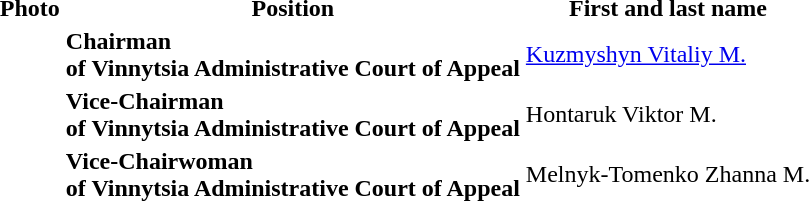<table align="center" class="standard">
<tr>
<th>Photo</th>
<th>Position</th>
<th>First and last name</th>
</tr>
<tr ---->
<td></td>
<td><strong>Chairman</strong><br><strong>of Vinnytsia Administrative Court of Appeal</strong></td>
<td><a href='#'>Kuzmyshyn Vitaliy M.</a></td>
</tr>
<tr ---->
<td></td>
<td><strong>Vice-Chairman</strong><br><strong>of Vinnytsia Administrative Court of Appeal</strong></td>
<td>Hontaruk Viktor M.</td>
</tr>
<tr ---->
<td></td>
<td><strong>Vice-Chairwoman</strong><br><strong>of Vinnytsia Administrative Court of Appeal</strong></td>
<td>Melnyk-Tomenko Zhanna M.</td>
</tr>
</table>
